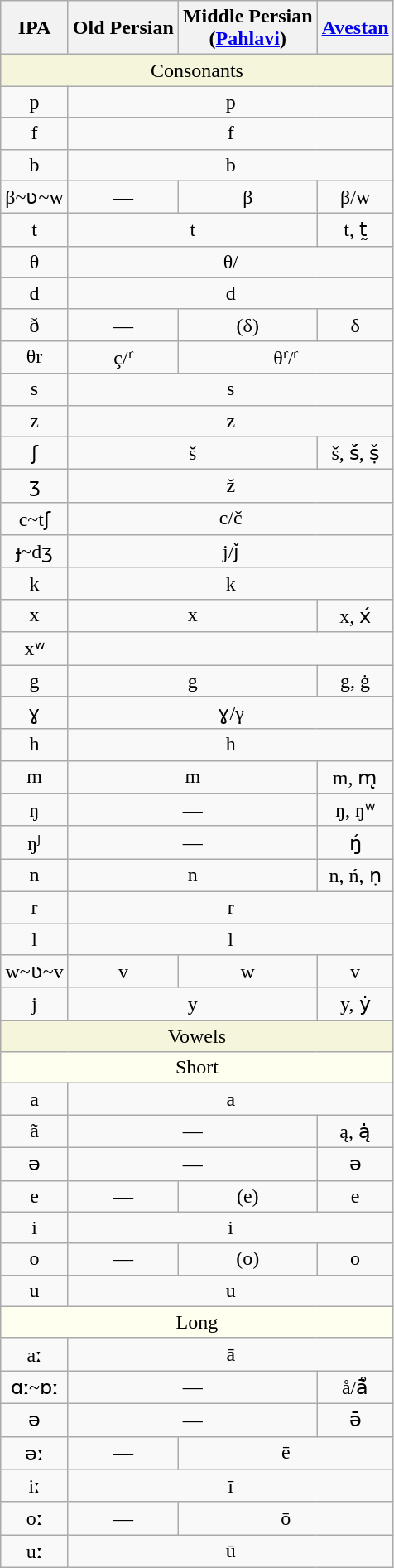<table class="wikitable" style="text-align:center;">
<tr>
<th>IPA</th>
<th>Old Persian</th>
<th>Middle Persian<br> (<a href='#'>Pahlavi</a>)</th>
<th><a href='#'>Avestan</a></th>
</tr>
<tr style="background:Beige;">
<td colspan="4">Consonants</td>
</tr>
<tr>
<td>p</td>
<td colspan="3">p</td>
</tr>
<tr>
<td>f</td>
<td colspan="3">f</td>
</tr>
<tr>
<td>b</td>
<td colspan="3">b</td>
</tr>
<tr>
<td>β~ʋ~w</td>
<td>—</td>
<td>β</td>
<td>β/w</td>
</tr>
<tr>
<td>t</td>
<td colspan="2">t</td>
<td>t, t̰</td>
</tr>
<tr>
<td>θ</td>
<td colspan="3">θ/</td>
</tr>
<tr>
<td>d</td>
<td colspan="3">d</td>
</tr>
<tr>
<td>ð</td>
<td>—</td>
<td>(δ)</td>
<td>δ</td>
</tr>
<tr>
<td>θr</td>
<td>ç/ʳ</td>
<td colspan="2">θʳ/ʳ</td>
</tr>
<tr>
<td>s</td>
<td colspan="3">s</td>
</tr>
<tr>
<td>z</td>
<td colspan="3">z</td>
</tr>
<tr>
<td>ʃ</td>
<td colspan="2">š</td>
<td>š, š́, ṣ̌</td>
</tr>
<tr>
<td>ʒ</td>
<td colspan="3">ž</td>
</tr>
<tr>
<td>c~tʃ</td>
<td colspan="3">c/č</td>
</tr>
<tr>
<td>ɟ~dʒ</td>
<td colspan="3">j/ǰ</td>
</tr>
<tr>
<td>k</td>
<td colspan="3">k</td>
</tr>
<tr>
<td>x</td>
<td colspan="2">x</td>
<td>x, x́</td>
</tr>
<tr>
<td>xʷ</td>
<td colspan="3"></td>
</tr>
<tr>
<td>g</td>
<td colspan="2">g</td>
<td>g, ġ</td>
</tr>
<tr>
<td>ɣ</td>
<td colspan="3">ɣ/γ</td>
</tr>
<tr>
<td>h</td>
<td colspan="3">h</td>
</tr>
<tr>
<td>m</td>
<td colspan="2">m</td>
<td>m, m̨</td>
</tr>
<tr>
<td>ŋ</td>
<td colspan="2">—</td>
<td>ŋ, ŋʷ</td>
</tr>
<tr>
<td>ŋʲ</td>
<td colspan="2">—</td>
<td>ŋ́</td>
</tr>
<tr>
<td>n</td>
<td colspan="2">n</td>
<td>n, ń, ṇ</td>
</tr>
<tr>
<td>r</td>
<td colspan="3">r</td>
</tr>
<tr>
<td>l</td>
<td colspan="3">l</td>
</tr>
<tr>
<td>w~ʋ~v</td>
<td>v</td>
<td>w</td>
<td>v</td>
</tr>
<tr>
<td>j</td>
<td colspan="2">y</td>
<td>y, ẏ</td>
</tr>
<tr style="background:Beige;">
<td colspan="4">Vowels</td>
</tr>
<tr style="background:Ivory;">
<td colspan="4">Short</td>
</tr>
<tr>
<td>a</td>
<td colspan="3">a</td>
</tr>
<tr>
<td>ã</td>
<td colspan="2">—</td>
<td>ą, ą̇</td>
</tr>
<tr>
<td>ə</td>
<td colspan="2">—</td>
<td>ə</td>
</tr>
<tr>
<td>e</td>
<td>—</td>
<td>(e)</td>
<td>e</td>
</tr>
<tr>
<td>i</td>
<td colspan="3">i</td>
</tr>
<tr>
<td>o</td>
<td>—</td>
<td>(o)</td>
<td>o</td>
</tr>
<tr>
<td>u</td>
<td colspan="3">u</td>
</tr>
<tr style="background:Ivory;">
<td colspan="4">Long</td>
</tr>
<tr>
<td>aː</td>
<td colspan="3">ā</td>
</tr>
<tr>
<td>ɑː~ɒː</td>
<td colspan="2">—</td>
<td>å/ā̊</td>
</tr>
<tr>
<td>ə</td>
<td colspan="2">—</td>
<td>ə̄</td>
</tr>
<tr>
<td>əː</td>
<td>—</td>
<td colspan="2">ē</td>
</tr>
<tr>
<td>iː</td>
<td colspan="3">ī</td>
</tr>
<tr>
<td>oː</td>
<td>—</td>
<td colspan="2">ō</td>
</tr>
<tr>
<td>uː</td>
<td colspan="3">ū</td>
</tr>
</table>
